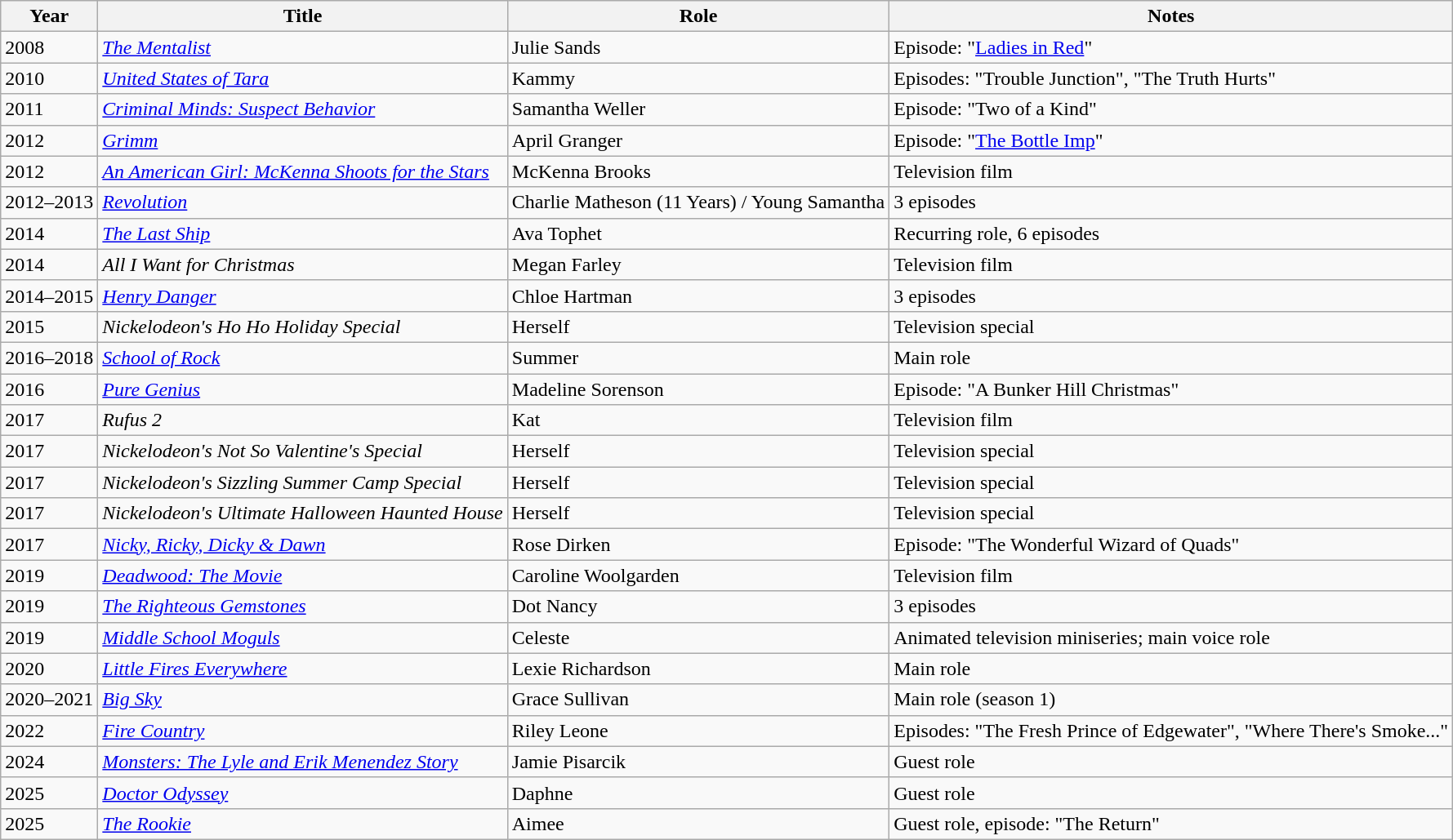<table class="wikitable sortable">
<tr>
<th>Year</th>
<th>Title</th>
<th>Role</th>
<th class="unsortable">Notes</th>
</tr>
<tr>
<td>2008</td>
<td><em><a href='#'>The Mentalist</a></em></td>
<td>Julie Sands</td>
<td>Episode: "<a href='#'>Ladies in Red</a>"</td>
</tr>
<tr>
<td>2010</td>
<td><em><a href='#'>United States of Tara</a></em></td>
<td>Kammy</td>
<td>Episodes: "Trouble Junction", "The Truth Hurts"</td>
</tr>
<tr>
<td>2011</td>
<td><em><a href='#'>Criminal Minds: Suspect Behavior</a></em></td>
<td>Samantha Weller</td>
<td>Episode: "Two of a Kind"</td>
</tr>
<tr>
<td>2012</td>
<td><em><a href='#'>Grimm</a></em></td>
<td>April Granger</td>
<td>Episode: "<a href='#'>The Bottle Imp</a>"</td>
</tr>
<tr>
<td>2012</td>
<td><em><a href='#'>An American Girl: McKenna Shoots for the Stars</a></em></td>
<td>McKenna Brooks</td>
<td>Television film</td>
</tr>
<tr>
<td>2012–2013</td>
<td><em><a href='#'>Revolution</a></em></td>
<td>Charlie Matheson (11 Years) / Young Samantha</td>
<td>3 episodes</td>
</tr>
<tr>
<td>2014</td>
<td><em><a href='#'>The Last Ship</a></em></td>
<td>Ava Tophet</td>
<td>Recurring role, 6 episodes</td>
</tr>
<tr>
<td>2014</td>
<td><em>All I Want for Christmas</em></td>
<td>Megan Farley</td>
<td>Television film</td>
</tr>
<tr>
<td>2014–2015</td>
<td><em><a href='#'>Henry Danger</a></em></td>
<td>Chloe Hartman</td>
<td>3 episodes</td>
</tr>
<tr>
<td>2015</td>
<td><em>Nickelodeon's Ho Ho Holiday Special</em></td>
<td>Herself</td>
<td>Television special</td>
</tr>
<tr>
<td>2016–2018</td>
<td><em><a href='#'>School of Rock</a></em></td>
<td>Summer</td>
<td>Main role</td>
</tr>
<tr>
<td>2016</td>
<td><em><a href='#'>Pure Genius</a></em></td>
<td>Madeline Sorenson</td>
<td>Episode: "A Bunker Hill Christmas"</td>
</tr>
<tr>
<td>2017</td>
<td><em>Rufus 2</em></td>
<td>Kat</td>
<td>Television film</td>
</tr>
<tr>
<td>2017</td>
<td><em>Nickelodeon's Not So Valentine's Special</em></td>
<td>Herself</td>
<td>Television special</td>
</tr>
<tr>
<td>2017</td>
<td><em>Nickelodeon's Sizzling Summer Camp Special</em></td>
<td>Herself</td>
<td>Television special</td>
</tr>
<tr>
<td>2017</td>
<td><em>Nickelodeon's Ultimate Halloween Haunted House</em></td>
<td>Herself</td>
<td>Television special</td>
</tr>
<tr>
<td>2017</td>
<td><em><a href='#'>Nicky, Ricky, Dicky & Dawn</a></em></td>
<td>Rose Dirken</td>
<td>Episode: "The Wonderful Wizard of Quads"</td>
</tr>
<tr>
<td>2019</td>
<td><em><a href='#'>Deadwood: The Movie</a></em></td>
<td>Caroline Woolgarden</td>
<td>Television film</td>
</tr>
<tr>
<td>2019</td>
<td><em><a href='#'>The Righteous Gemstones</a></em></td>
<td>Dot Nancy</td>
<td>3 episodes</td>
</tr>
<tr>
<td>2019</td>
<td><em><a href='#'>Middle School Moguls</a></em></td>
<td>Celeste</td>
<td>Animated television miniseries; main voice role</td>
</tr>
<tr>
<td>2020</td>
<td><em><a href='#'>Little Fires Everywhere</a></em></td>
<td>Lexie Richardson</td>
<td>Main role</td>
</tr>
<tr>
<td>2020–2021</td>
<td><em><a href='#'>Big Sky</a></em></td>
<td>Grace Sullivan</td>
<td>Main role (season 1)</td>
</tr>
<tr>
<td>2022</td>
<td><em><a href='#'>Fire Country</a></em></td>
<td>Riley Leone</td>
<td>Episodes: "The Fresh Prince of Edgewater", "Where There's Smoke..."</td>
</tr>
<tr>
<td>2024</td>
<td><em><a href='#'>Monsters: The Lyle and Erik Menendez Story</a></em></td>
<td>Jamie Pisarcik</td>
<td>Guest role</td>
</tr>
<tr>
<td>2025</td>
<td><em><a href='#'>Doctor Odyssey</a></em></td>
<td>Daphne</td>
<td>Guest role</td>
</tr>
<tr>
<td>2025</td>
<td><em><a href='#'>The Rookie</a></em></td>
<td>Aimee</td>
<td>Guest role, episode: "The Return"</td>
</tr>
</table>
